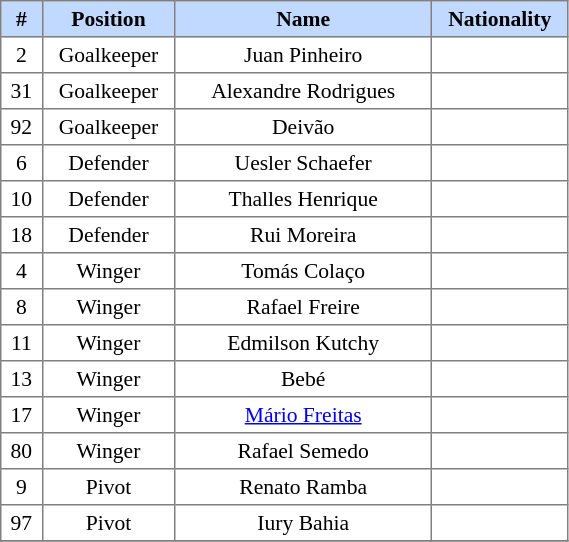<table border=1 style="border-collapse:collapse; font-size:90%;" cellpadding=3 cellspacing=0 width=30%>
<tr bgcolor=#C1D8FF>
<th width=2%>#</th>
<th width=5%>Position</th>
<th width=25%>Name</th>
<th width=5%>Nationality</th>
</tr>
<tr align=center>
<td>2</td>
<td>Goalkeeper</td>
<td>Juan Pinheiro</td>
<td></td>
</tr>
<tr align=center>
<td>31</td>
<td>Goalkeeper</td>
<td>Alexandre Rodrigues</td>
<td></td>
</tr>
<tr align=center>
<td>92</td>
<td>Goalkeeper</td>
<td>Deivão</td>
<td></td>
</tr>
<tr align=center>
<td>6</td>
<td>Defender</td>
<td>Uesler Schaefer</td>
<td></td>
</tr>
<tr align=center>
<td>10</td>
<td>Defender</td>
<td>Thalles Henrique</td>
<td></td>
</tr>
<tr align=center>
<td>18</td>
<td>Defender</td>
<td>Rui Moreira</td>
<td></td>
</tr>
<tr align=center>
<td>4</td>
<td>Winger</td>
<td>Tomás Colaço</td>
<td></td>
</tr>
<tr align=center>
<td>8</td>
<td>Winger</td>
<td>Rafael Freire</td>
<td></td>
</tr>
<tr align=center>
<td>11</td>
<td>Winger</td>
<td>Edmilson Kutchy</td>
<td></td>
</tr>
<tr align=center>
<td>13</td>
<td>Winger</td>
<td>Bebé</td>
<td></td>
</tr>
<tr align=center>
<td>17</td>
<td>Winger</td>
<td><a href='#'>Mário Freitas</a></td>
<td></td>
</tr>
<tr align=center>
<td>80</td>
<td>Winger</td>
<td>Rafael Semedo</td>
<td></td>
</tr>
<tr align=center>
<td>9</td>
<td>Pivot</td>
<td>Renato Ramba</td>
<td></td>
</tr>
<tr align=center>
<td>97</td>
<td>Pivot</td>
<td>Iury Bahia</td>
<td></td>
</tr>
<tr align=center>
</tr>
</table>
